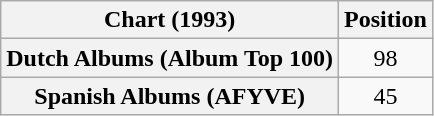<table class="wikitable plainrowheaders" style="text-align:center">
<tr>
<th scope="col">Chart (1993)</th>
<th scope="col">Position</th>
</tr>
<tr>
<th scope="row">Dutch Albums (Album Top 100)</th>
<td>98</td>
</tr>
<tr>
<th scope="row">Spanish Albums (AFYVE)</th>
<td>45</td>
</tr>
</table>
